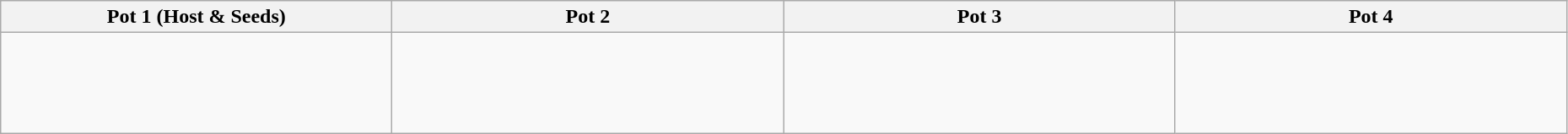<table class="wikitable" style="width:98%;">
<tr>
<th width=25%><strong>Pot 1</strong> (Host & Seeds)</th>
<th width=25%><strong>Pot 2</strong></th>
<th width=25%><strong>Pot 3</strong></th>
<th width=25%><strong>Pot 4</strong></th>
</tr>
<tr>
<td><br><br>
<br>
<br>
</td>
<td><br><br>
<br>
<br>
</td>
<td><br><br>
<br>
<br>
</td>
<td><br><br>
<br>
<br>
</td>
</tr>
</table>
